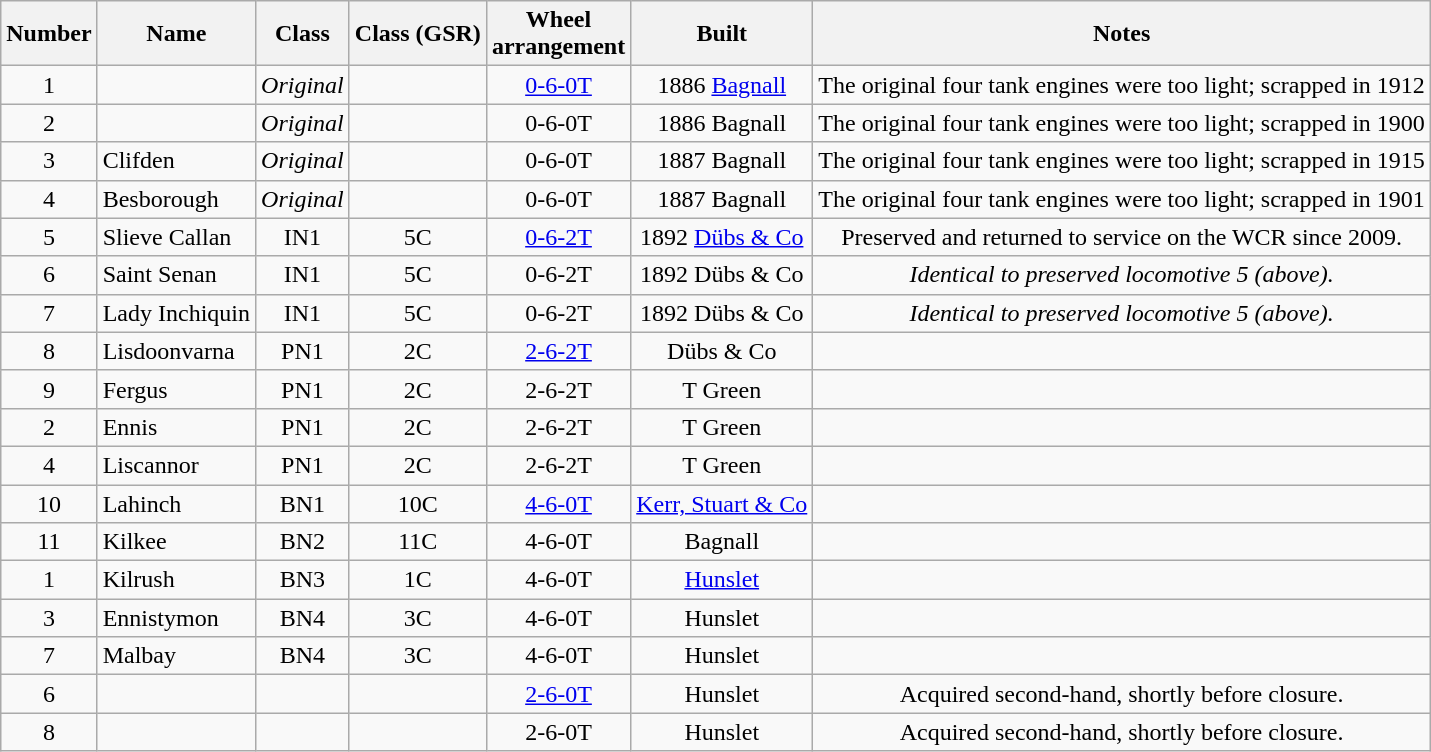<table class="wikitable">
<tr>
<th>Number</th>
<th>Name</th>
<th>Class</th>
<th>Class (GSR)</th>
<th>Wheel <br>arrangement</th>
<th>Built</th>
<th>Notes</th>
</tr>
<tr>
<td align=center>1</td>
<td></td>
<td align=center><em>Original</em></td>
<td align=center></td>
<td align=center><a href='#'>0-6-0T</a></td>
<td align=center>1886 <a href='#'>Bagnall</a></td>
<td align=center>The original four tank engines were too light; scrapped in 1912</td>
</tr>
<tr>
<td align=center>2</td>
<td></td>
<td align=center><em>Original</em></td>
<td align=center></td>
<td align=center>0-6-0T</td>
<td align=center>1886 Bagnall</td>
<td align=center>The original four tank engines were too light; scrapped in 1900</td>
</tr>
<tr>
<td align=center>3</td>
<td>Clifden</td>
<td align=center><em>Original</em></td>
<td align=center></td>
<td align=center>0-6-0T</td>
<td align=center>1887 Bagnall</td>
<td align=center>The original four tank engines were too light; scrapped in 1915</td>
</tr>
<tr>
<td align=center>4</td>
<td>Besborough</td>
<td align=center><em>Original</em></td>
<td align=center></td>
<td align=center>0-6-0T</td>
<td align=center>1887 Bagnall</td>
<td align=center>The original four tank engines were too light; scrapped in 1901</td>
</tr>
<tr>
<td align=center>5</td>
<td>Slieve Callan</td>
<td align=center>IN1</td>
<td align=center>5C</td>
<td align=center><a href='#'>0-6-2T</a></td>
<td align=center>1892 <a href='#'>Dübs & Co</a></td>
<td align=center>Preserved and returned to service on the WCR since 2009.</td>
</tr>
<tr>
<td align=center>6</td>
<td>Saint Senan</td>
<td align=center>IN1</td>
<td align=center>5C</td>
<td align=center>0-6-2T</td>
<td align=center>1892 Dübs & Co</td>
<td align=center><em>Identical to preserved locomotive 5 (above).</em></td>
</tr>
<tr>
<td align=center>7</td>
<td>Lady Inchiquin</td>
<td align=center>IN1</td>
<td align=center>5C</td>
<td align=center>0-6-2T</td>
<td align=center>1892 Dübs & Co</td>
<td align=center><em>Identical to preserved locomotive 5 (above).</em></td>
</tr>
<tr>
<td align=center>8</td>
<td>Lisdoonvarna</td>
<td align=center>PN1</td>
<td align=center>2C</td>
<td align=center><a href='#'>2-6-2T</a></td>
<td align=center>Dübs & Co</td>
<td align=center></td>
</tr>
<tr>
<td align=center>9</td>
<td>Fergus</td>
<td align=center>PN1</td>
<td align=center>2C</td>
<td align=center>2-6-2T</td>
<td align=center>T Green</td>
<td align=center></td>
</tr>
<tr>
<td align=center>2</td>
<td>Ennis</td>
<td align=center>PN1</td>
<td align=center>2C</td>
<td align=center>2-6-2T</td>
<td align=center>T Green</td>
<td align=center></td>
</tr>
<tr>
<td align=center>4</td>
<td>Liscannor</td>
<td align=center>PN1</td>
<td align=center>2C</td>
<td align=center>2-6-2T</td>
<td align=center>T Green</td>
<td align=center></td>
</tr>
<tr>
<td align=center>10</td>
<td>Lahinch</td>
<td align=center>BN1</td>
<td align=center>10C</td>
<td align=center><a href='#'>4-6-0T</a></td>
<td align=center><a href='#'>Kerr, Stuart & Co</a></td>
<td align=center></td>
</tr>
<tr>
<td align=center>11</td>
<td>Kilkee</td>
<td align=center>BN2</td>
<td align=center>11C</td>
<td align=center>4-6-0T</td>
<td align=center>Bagnall</td>
<td align=center></td>
</tr>
<tr>
<td align=center>1</td>
<td>Kilrush</td>
<td align=center>BN3</td>
<td align=center>1C</td>
<td align=center>4-6-0T</td>
<td align=center><a href='#'>Hunslet</a></td>
<td align=center></td>
</tr>
<tr>
<td align=center>3</td>
<td>Ennistymon</td>
<td align=center>BN4</td>
<td align=center>3C</td>
<td align=center>4-6-0T</td>
<td align=center>Hunslet</td>
<td align=center></td>
</tr>
<tr>
<td align=center>7</td>
<td>Malbay</td>
<td align=center>BN4</td>
<td align=center>3C</td>
<td align=center>4-6-0T</td>
<td align=center>Hunslet</td>
<td align=center></td>
</tr>
<tr>
<td align=center>6</td>
<td></td>
<td align=center></td>
<td align=center></td>
<td align=center><a href='#'>2-6-0T</a></td>
<td align=center>Hunslet</td>
<td align=center>Acquired second-hand, shortly before closure.</td>
</tr>
<tr>
<td align=center>8</td>
<td></td>
<td align=center></td>
<td align=center></td>
<td align=center>2-6-0T</td>
<td align=center>Hunslet</td>
<td align=center>Acquired second-hand, shortly before closure.</td>
</tr>
</table>
